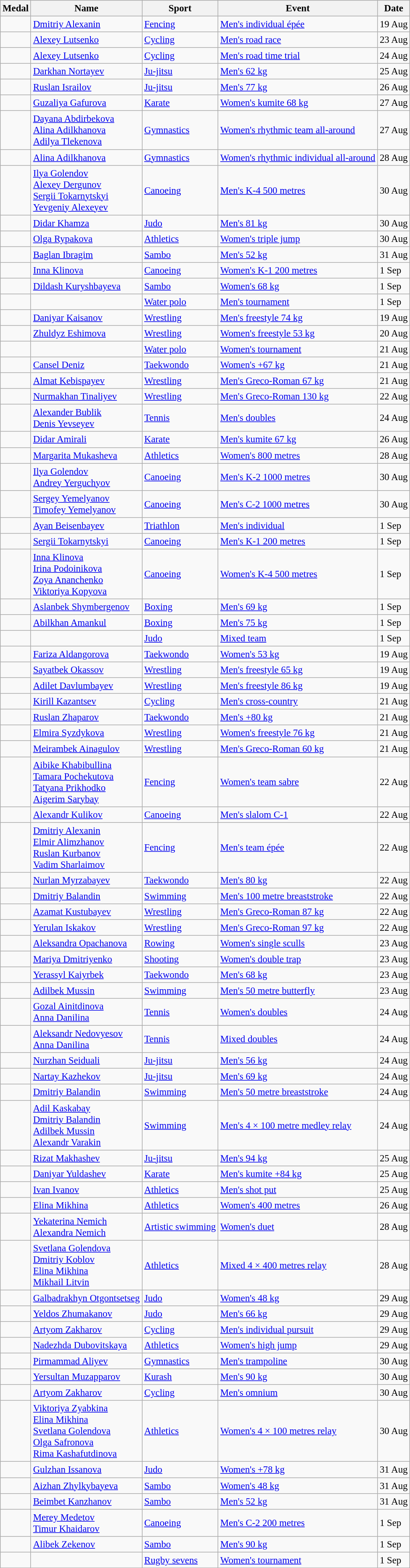<table class="wikitable sortable"  style="font-size:95%">
<tr>
<th>Medal</th>
<th>Name</th>
<th>Sport</th>
<th>Event</th>
<th>Date</th>
</tr>
<tr>
<td></td>
<td><a href='#'>Dmitriy Alexanin</a></td>
<td><a href='#'>Fencing</a></td>
<td><a href='#'>Men's individual épée</a></td>
<td>19 Aug</td>
</tr>
<tr>
<td></td>
<td><a href='#'>Alexey Lutsenko</a></td>
<td><a href='#'>Cycling</a></td>
<td><a href='#'>Men's road race</a></td>
<td>23 Aug</td>
</tr>
<tr>
<td></td>
<td><a href='#'>Alexey Lutsenko</a></td>
<td><a href='#'>Cycling</a></td>
<td><a href='#'>Men's road time trial</a></td>
<td>24 Aug</td>
</tr>
<tr>
<td></td>
<td><a href='#'>Darkhan Nortayev</a></td>
<td><a href='#'>Ju-jitsu</a></td>
<td><a href='#'>Men's 62 kg</a></td>
<td>25 Aug</td>
</tr>
<tr>
<td></td>
<td><a href='#'>Ruslan Israilov</a></td>
<td><a href='#'>Ju-jitsu</a></td>
<td><a href='#'>Men's 77 kg</a></td>
<td>26 Aug</td>
</tr>
<tr>
<td></td>
<td><a href='#'>Guzaliya Gafurova</a></td>
<td><a href='#'>Karate</a></td>
<td><a href='#'>Women's kumite 68 kg</a></td>
<td>27 Aug</td>
</tr>
<tr>
<td></td>
<td><a href='#'>Dayana Abdirbekova</a><br><a href='#'>Alina Adilkhanova</a><br><a href='#'>Adilya Tlekenova</a></td>
<td><a href='#'>Gymnastics</a></td>
<td><a href='#'>Women's rhythmic team all-around</a></td>
<td>27 Aug</td>
</tr>
<tr>
<td></td>
<td><a href='#'>Alina Adilkhanova</a></td>
<td><a href='#'>Gymnastics</a></td>
<td><a href='#'>Women's rhythmic individual all-around</a></td>
<td>28 Aug</td>
</tr>
<tr>
<td></td>
<td><a href='#'>Ilya Golendov</a><br><a href='#'>Alexey Dergunov</a><br><a href='#'>Sergii Tokarnytskyi</a><br><a href='#'>Yevgeniy Alexeyev</a></td>
<td><a href='#'>Canoeing</a></td>
<td><a href='#'>Men's K-4 500 metres</a></td>
<td>30 Aug</td>
</tr>
<tr>
<td></td>
<td><a href='#'>Didar Khamza</a></td>
<td><a href='#'>Judo</a></td>
<td><a href='#'>Men's 81 kg</a></td>
<td>30 Aug</td>
</tr>
<tr>
<td></td>
<td><a href='#'>Olga Rypakova</a></td>
<td><a href='#'>Athletics</a></td>
<td><a href='#'>Women's triple jump</a></td>
<td>30 Aug</td>
</tr>
<tr>
<td></td>
<td><a href='#'>Baglan Ibragim</a></td>
<td><a href='#'>Sambo</a></td>
<td><a href='#'>Men's 52 kg</a></td>
<td>31 Aug</td>
</tr>
<tr>
<td></td>
<td><a href='#'>Inna Klinova</a></td>
<td><a href='#'>Canoeing</a></td>
<td><a href='#'>Women's K-1 200 metres</a></td>
<td>1 Sep</td>
</tr>
<tr>
<td></td>
<td><a href='#'>Dildash Kuryshbayeva</a></td>
<td><a href='#'>Sambo</a></td>
<td><a href='#'>Women's 68 kg</a></td>
<td>1 Sep</td>
</tr>
<tr>
<td></td>
<td></td>
<td><a href='#'>Water polo</a></td>
<td><a href='#'>Men's tournament</a></td>
<td>1 Sep</td>
</tr>
<tr>
<td></td>
<td><a href='#'>Daniyar Kaisanov</a></td>
<td><a href='#'>Wrestling</a></td>
<td><a href='#'>Men's freestyle 74 kg</a></td>
<td>19 Aug</td>
</tr>
<tr>
<td></td>
<td><a href='#'>Zhuldyz Eshimova</a></td>
<td><a href='#'>Wrestling</a></td>
<td><a href='#'>Women's freestyle 53 kg</a></td>
<td>20 Aug</td>
</tr>
<tr>
<td></td>
<td></td>
<td><a href='#'>Water polo</a></td>
<td><a href='#'>Women's tournament</a></td>
<td>21 Aug</td>
</tr>
<tr>
<td></td>
<td><a href='#'>Cansel Deniz</a></td>
<td><a href='#'>Taekwondo</a></td>
<td><a href='#'>Women's +67 kg</a></td>
<td>21 Aug</td>
</tr>
<tr>
<td></td>
<td><a href='#'>Almat Kebispayev</a></td>
<td><a href='#'>Wrestling</a></td>
<td><a href='#'>Men's Greco-Roman 67 kg</a></td>
<td>21 Aug</td>
</tr>
<tr>
<td></td>
<td><a href='#'>Nurmakhan Tinaliyev</a></td>
<td><a href='#'>Wrestling</a></td>
<td><a href='#'>Men's Greco-Roman 130 kg</a></td>
<td>22 Aug</td>
</tr>
<tr>
<td></td>
<td><a href='#'>Alexander Bublik</a><br><a href='#'>Denis Yevseyev</a></td>
<td><a href='#'>Tennis</a></td>
<td><a href='#'>Men's doubles</a></td>
<td>24 Aug</td>
</tr>
<tr>
<td></td>
<td><a href='#'>Didar Amirali</a></td>
<td><a href='#'>Karate</a></td>
<td><a href='#'>Men's kumite 67 kg</a></td>
<td>26 Aug</td>
</tr>
<tr>
<td></td>
<td><a href='#'>Margarita Mukasheva</a></td>
<td><a href='#'>Athletics</a></td>
<td><a href='#'>Women's 800 metres</a></td>
<td>28 Aug</td>
</tr>
<tr>
<td></td>
<td><a href='#'>Ilya Golendov</a><br><a href='#'>Andrey Yerguchyov</a></td>
<td><a href='#'>Canoeing</a></td>
<td><a href='#'>Men's K-2 1000 metres</a></td>
<td>30 Aug</td>
</tr>
<tr>
<td></td>
<td><a href='#'>Sergey Yemelyanov</a><br><a href='#'>Timofey Yemelyanov</a></td>
<td><a href='#'>Canoeing</a></td>
<td><a href='#'>Men's C-2 1000 metres</a></td>
<td>30 Aug</td>
</tr>
<tr>
<td></td>
<td><a href='#'>Ayan Beisenbayev</a></td>
<td><a href='#'>Triathlon</a></td>
<td><a href='#'>Men's individual</a></td>
<td>1 Sep</td>
</tr>
<tr>
<td></td>
<td><a href='#'>Sergii Tokarnytskyi</a></td>
<td><a href='#'>Canoeing</a></td>
<td><a href='#'>Men's K-1 200 metres</a></td>
<td>1 Sep</td>
</tr>
<tr>
<td></td>
<td><a href='#'>Inna Klinova</a><br><a href='#'>Irina Podoinikova</a><br><a href='#'>Zoya Ananchenko</a><br><a href='#'>Viktoriya Kopyova</a></td>
<td><a href='#'>Canoeing</a></td>
<td><a href='#'>Women's K-4 500 metres</a></td>
<td>1 Sep</td>
</tr>
<tr>
<td></td>
<td><a href='#'>Aslanbek Shymbergenov</a></td>
<td><a href='#'>Boxing</a></td>
<td><a href='#'>Men's 69 kg</a></td>
<td>1 Sep</td>
</tr>
<tr>
<td></td>
<td><a href='#'>Abilkhan Amankul</a></td>
<td><a href='#'>Boxing</a></td>
<td><a href='#'>Men's 75 kg</a></td>
<td>1 Sep</td>
</tr>
<tr>
<td></td>
<td></td>
<td><a href='#'>Judo</a></td>
<td><a href='#'>Mixed team</a></td>
<td>1 Sep</td>
</tr>
<tr>
<td></td>
<td><a href='#'>Fariza Aldangorova</a></td>
<td><a href='#'>Taekwondo</a></td>
<td><a href='#'>Women's 53 kg</a></td>
<td>19 Aug</td>
</tr>
<tr>
<td></td>
<td><a href='#'>Sayatbek Okassov</a></td>
<td><a href='#'>Wrestling</a></td>
<td><a href='#'>Men's freestyle 65 kg</a></td>
<td>19 Aug</td>
</tr>
<tr>
<td></td>
<td><a href='#'>Adilet Davlumbayev</a></td>
<td><a href='#'>Wrestling</a></td>
<td><a href='#'>Men's freestyle 86 kg</a></td>
<td>19 Aug</td>
</tr>
<tr>
<td></td>
<td><a href='#'>Kirill Kazantsev</a></td>
<td><a href='#'>Cycling</a></td>
<td><a href='#'>Men's cross-country</a></td>
<td>21 Aug</td>
</tr>
<tr>
<td></td>
<td><a href='#'>Ruslan Zhaparov</a></td>
<td><a href='#'>Taekwondo</a></td>
<td><a href='#'>Men's +80 kg</a></td>
<td>21 Aug</td>
</tr>
<tr>
<td></td>
<td><a href='#'>Elmira Syzdykova</a></td>
<td><a href='#'>Wrestling</a></td>
<td><a href='#'>Women's freestyle 76 kg</a></td>
<td>21 Aug</td>
</tr>
<tr>
<td></td>
<td><a href='#'>Meirambek Ainagulov</a></td>
<td><a href='#'>Wrestling</a></td>
<td><a href='#'>Men's Greco-Roman 60 kg</a></td>
<td>21 Aug</td>
</tr>
<tr>
<td></td>
<td><a href='#'>Aibike Khabibullina</a><br><a href='#'>Tamara Pochekutova</a><br><a href='#'>Tatyana Prikhodko</a><br><a href='#'>Aigerim Sarybay</a></td>
<td><a href='#'>Fencing</a></td>
<td><a href='#'>Women's team sabre</a></td>
<td>22 Aug</td>
</tr>
<tr>
<td></td>
<td><a href='#'>Alexandr Kulikov</a></td>
<td><a href='#'>Canoeing</a></td>
<td><a href='#'>Men's slalom C-1</a></td>
<td>22 Aug</td>
</tr>
<tr>
<td></td>
<td><a href='#'>Dmitriy Alexanin</a><br><a href='#'>Elmir Alimzhanov</a><br><a href='#'>Ruslan Kurbanov</a><br><a href='#'>Vadim Sharlaimov</a></td>
<td><a href='#'>Fencing</a></td>
<td><a href='#'>Men's team épée</a></td>
<td>22 Aug</td>
</tr>
<tr>
<td></td>
<td><a href='#'>Nurlan Myrzabayev</a></td>
<td><a href='#'>Taekwondo</a></td>
<td><a href='#'>Men's 80 kg</a></td>
<td>22 Aug</td>
</tr>
<tr>
<td></td>
<td><a href='#'>Dmitriy Balandin</a></td>
<td><a href='#'>Swimming</a></td>
<td><a href='#'>Men's 100 metre breaststroke</a></td>
<td>22 Aug</td>
</tr>
<tr>
<td></td>
<td><a href='#'>Azamat Kustubayev</a></td>
<td><a href='#'>Wrestling</a></td>
<td><a href='#'>Men's Greco-Roman 87 kg</a></td>
<td>22 Aug</td>
</tr>
<tr>
<td></td>
<td><a href='#'>Yerulan Iskakov</a></td>
<td><a href='#'>Wrestling</a></td>
<td><a href='#'>Men's Greco-Roman 97 kg</a></td>
<td>22 Aug</td>
</tr>
<tr>
<td></td>
<td><a href='#'>Aleksandra Opachanova</a></td>
<td><a href='#'>Rowing</a></td>
<td><a href='#'>Women's single sculls</a></td>
<td>23 Aug</td>
</tr>
<tr>
<td></td>
<td><a href='#'>Mariya Dmitriyenko</a></td>
<td><a href='#'>Shooting</a></td>
<td><a href='#'>Women's double trap</a></td>
<td>23 Aug</td>
</tr>
<tr>
<td></td>
<td><a href='#'>Yerassyl Kaiyrbek</a></td>
<td><a href='#'>Taekwondo</a></td>
<td><a href='#'>Men's 68 kg</a></td>
<td>23 Aug</td>
</tr>
<tr>
<td></td>
<td><a href='#'>Adilbek Mussin</a></td>
<td><a href='#'>Swimming</a></td>
<td><a href='#'>Men's 50 metre butterfly</a></td>
<td>23 Aug</td>
</tr>
<tr>
<td></td>
<td><a href='#'>Gozal Ainitdinova</a><br><a href='#'>Anna Danilina</a></td>
<td><a href='#'>Tennis</a></td>
<td><a href='#'>Women's doubles</a></td>
<td>24 Aug</td>
</tr>
<tr>
<td></td>
<td><a href='#'>Aleksandr Nedovyesov</a><br><a href='#'>Anna Danilina</a></td>
<td><a href='#'>Tennis</a></td>
<td><a href='#'>Mixed doubles</a></td>
<td>24 Aug</td>
</tr>
<tr>
<td></td>
<td><a href='#'>Nurzhan Seiduali</a></td>
<td><a href='#'>Ju-jitsu</a></td>
<td><a href='#'>Men's 56 kg</a></td>
<td>24 Aug</td>
</tr>
<tr>
<td></td>
<td><a href='#'>Nartay Kazhekov</a></td>
<td><a href='#'>Ju-jitsu</a></td>
<td><a href='#'>Men's 69 kg</a></td>
<td>24 Aug</td>
</tr>
<tr>
<td></td>
<td><a href='#'>Dmitriy Balandin</a></td>
<td><a href='#'>Swimming</a></td>
<td><a href='#'>Men's 50 metre breaststroke</a></td>
<td>24 Aug</td>
</tr>
<tr>
<td></td>
<td><a href='#'>Adil Kaskabay</a><br><a href='#'>Dmitriy Balandin</a><br><a href='#'>Adilbek Mussin</a><br><a href='#'>Alexandr Varakin</a></td>
<td><a href='#'>Swimming</a></td>
<td><a href='#'>Men's 4 × 100 metre medley relay</a></td>
<td>24 Aug</td>
</tr>
<tr>
<td></td>
<td><a href='#'>Rizat Makhashev</a></td>
<td><a href='#'>Ju-jitsu</a></td>
<td><a href='#'>Men's 94 kg</a></td>
<td>25 Aug</td>
</tr>
<tr>
<td></td>
<td><a href='#'>Daniyar Yuldashev</a></td>
<td><a href='#'>Karate</a></td>
<td><a href='#'>Men's kumite +84 kg</a></td>
<td>25 Aug</td>
</tr>
<tr>
<td></td>
<td><a href='#'>Ivan Ivanov</a></td>
<td><a href='#'>Athletics</a></td>
<td><a href='#'>Men's shot put</a></td>
<td>25 Aug</td>
</tr>
<tr>
<td></td>
<td><a href='#'>Elina Mikhina</a></td>
<td><a href='#'>Athletics</a></td>
<td><a href='#'>Women's 400 metres</a></td>
<td>26 Aug</td>
</tr>
<tr>
<td></td>
<td><a href='#'>Yekaterina Nemich</a><br><a href='#'>Alexandra Nemich</a></td>
<td><a href='#'>Artistic swimming</a></td>
<td><a href='#'>Women's duet</a></td>
<td>28 Aug</td>
</tr>
<tr>
<td></td>
<td><a href='#'>Svetlana Golendova</a><br><a href='#'>Dmitriy Koblov</a><br><a href='#'>Elina Mikhina</a><br><a href='#'>Mikhail Litvin</a></td>
<td><a href='#'>Athletics</a></td>
<td><a href='#'>Mixed 4 × 400 metres relay</a></td>
<td>28 Aug</td>
</tr>
<tr>
<td></td>
<td><a href='#'>Galbadrakhyn Otgontsetseg</a></td>
<td><a href='#'>Judo</a></td>
<td><a href='#'>Women's 48 kg</a></td>
<td>29 Aug</td>
</tr>
<tr>
<td></td>
<td><a href='#'>Yeldos Zhumakanov</a></td>
<td><a href='#'>Judo</a></td>
<td><a href='#'>Men's 66 kg</a></td>
<td>29 Aug</td>
</tr>
<tr>
<td></td>
<td><a href='#'>Artyom Zakharov</a></td>
<td><a href='#'>Cycling</a></td>
<td><a href='#'>Men's individual pursuit</a></td>
<td>29 Aug</td>
</tr>
<tr>
<td></td>
<td><a href='#'>Nadezhda Dubovitskaya</a></td>
<td><a href='#'>Athletics</a></td>
<td><a href='#'>Women's high jump</a></td>
<td>29 Aug</td>
</tr>
<tr>
<td></td>
<td><a href='#'>Pirmammad Aliyev</a></td>
<td><a href='#'>Gymnastics</a></td>
<td><a href='#'>Men's trampoline</a></td>
<td>30 Aug</td>
</tr>
<tr>
<td></td>
<td><a href='#'>Yersultan Muzapparov</a></td>
<td><a href='#'>Kurash</a></td>
<td><a href='#'>Men's 90 kg</a></td>
<td>30 Aug</td>
</tr>
<tr>
<td></td>
<td><a href='#'>Artyom Zakharov</a></td>
<td><a href='#'>Cycling</a></td>
<td><a href='#'>Men's omnium</a></td>
<td>30 Aug</td>
</tr>
<tr>
<td></td>
<td><a href='#'>Viktoriya Zyabkina</a><br><a href='#'>Elina Mikhina</a><br><a href='#'>Svetlana Golendova</a><br><a href='#'>Olga Safronova</a><br><a href='#'>Rima Kashafutdinova</a></td>
<td><a href='#'>Athletics</a></td>
<td><a href='#'>Women's 4 × 100 metres relay</a></td>
<td>30 Aug</td>
</tr>
<tr>
<td></td>
<td><a href='#'>Gulzhan Issanova</a></td>
<td><a href='#'>Judo</a></td>
<td><a href='#'>Women's +78 kg</a></td>
<td>31 Aug</td>
</tr>
<tr>
<td></td>
<td><a href='#'>Aizhan Zhylkybayeva</a></td>
<td><a href='#'>Sambo</a></td>
<td><a href='#'>Women's 48 kg</a></td>
<td>31 Aug</td>
</tr>
<tr>
<td></td>
<td><a href='#'>Beimbet Kanzhanov</a></td>
<td><a href='#'>Sambo</a></td>
<td><a href='#'>Men's 52 kg</a></td>
<td>31 Aug</td>
</tr>
<tr>
<td></td>
<td><a href='#'>Merey Medetov</a><br><a href='#'>Timur Khaidarov</a></td>
<td><a href='#'>Canoeing</a></td>
<td><a href='#'>Men's C-2 200 metres</a></td>
<td>1 Sep</td>
</tr>
<tr>
<td></td>
<td><a href='#'>Alibek Zekenov</a></td>
<td><a href='#'>Sambo</a></td>
<td><a href='#'>Men's 90 kg</a></td>
<td>1 Sep</td>
</tr>
<tr>
<td></td>
<td></td>
<td><a href='#'>Rugby sevens</a></td>
<td><a href='#'>Women's tournament</a></td>
<td>1 Sep</td>
</tr>
</table>
